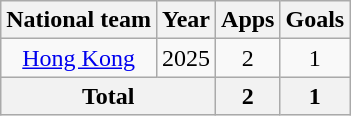<table class="wikitable" style="text-align:center">
<tr>
<th>National team</th>
<th>Year</th>
<th>Apps</th>
<th>Goals</th>
</tr>
<tr>
<td rowspan="1"><a href='#'>Hong Kong</a></td>
<td>2025</td>
<td>2</td>
<td>1</td>
</tr>
<tr>
<th colspan="2">Total</th>
<th>2</th>
<th>1</th>
</tr>
</table>
